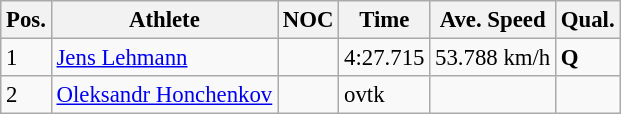<table class="wikitable" style="font-size:95%;">
<tr>
<th>Pos.</th>
<th>Athlete</th>
<th>NOC</th>
<th>Time</th>
<th>Ave. Speed</th>
<th>Qual.</th>
</tr>
<tr>
<td>1</td>
<td><a href='#'>Jens Lehmann</a></td>
<td></td>
<td>4:27.715</td>
<td>53.788 km/h</td>
<td><strong>Q</strong></td>
</tr>
<tr>
<td>2</td>
<td><a href='#'>Oleksandr Honchenkov</a></td>
<td></td>
<td>ovtk</td>
<td></td>
<td></td>
</tr>
</table>
